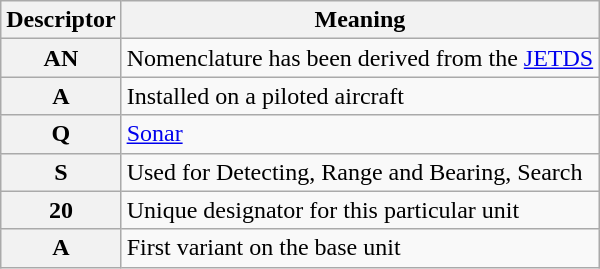<table class="wikitable" border="1">
<tr>
<th>Descriptor</th>
<th>Meaning</th>
</tr>
<tr>
<th>AN</th>
<td>Nomenclature has been derived from the <a href='#'>JETDS</a></td>
</tr>
<tr>
<th>A</th>
<td>Installed on a piloted aircraft</td>
</tr>
<tr>
<th>Q</th>
<td><a href='#'>Sonar</a></td>
</tr>
<tr>
<th>S</th>
<td>Used for Detecting, Range and Bearing, Search</td>
</tr>
<tr>
<th>20</th>
<td>Unique designator for this particular unit</td>
</tr>
<tr>
<th>A</th>
<td>First variant on the base unit</td>
</tr>
</table>
